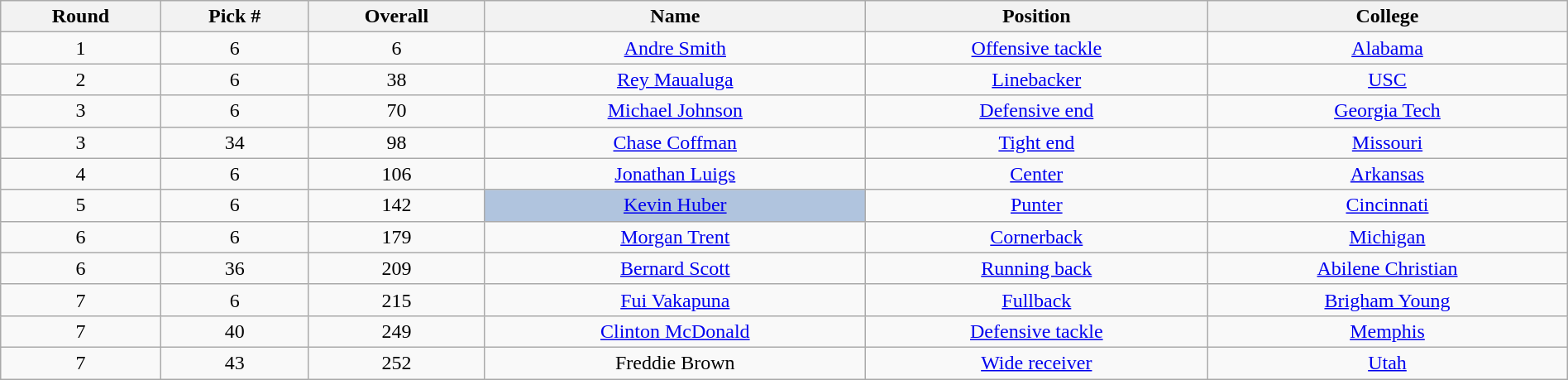<table class="wikitable sortable sortable" style="width: 100%; text-align:center">
<tr>
<th>Round</th>
<th>Pick #</th>
<th>Overall</th>
<th>Name</th>
<th>Position</th>
<th>College</th>
</tr>
<tr>
<td>1</td>
<td>6</td>
<td>6</td>
<td><a href='#'>Andre Smith</a></td>
<td><a href='#'>Offensive tackle</a></td>
<td><a href='#'>Alabama</a></td>
</tr>
<tr>
<td>2</td>
<td>6</td>
<td>38</td>
<td><a href='#'>Rey Maualuga</a></td>
<td><a href='#'>Linebacker</a></td>
<td><a href='#'>USC</a></td>
</tr>
<tr>
<td>3</td>
<td>6</td>
<td>70</td>
<td><a href='#'>Michael Johnson</a></td>
<td><a href='#'>Defensive end</a></td>
<td><a href='#'>Georgia Tech</a></td>
</tr>
<tr>
<td>3</td>
<td>34</td>
<td>98</td>
<td><a href='#'>Chase Coffman</a></td>
<td><a href='#'>Tight end</a></td>
<td><a href='#'>Missouri</a></td>
</tr>
<tr>
<td>4</td>
<td>6</td>
<td>106</td>
<td><a href='#'>Jonathan Luigs</a></td>
<td><a href='#'>Center</a></td>
<td><a href='#'>Arkansas</a></td>
</tr>
<tr>
<td>5</td>
<td>6</td>
<td>142</td>
<td bgcolor=lightsteelblue><a href='#'>Kevin Huber</a></td>
<td><a href='#'>Punter</a></td>
<td><a href='#'>Cincinnati</a></td>
</tr>
<tr>
<td>6</td>
<td>6</td>
<td>179</td>
<td><a href='#'>Morgan Trent</a></td>
<td><a href='#'>Cornerback</a></td>
<td><a href='#'>Michigan</a></td>
</tr>
<tr>
<td>6</td>
<td>36</td>
<td>209</td>
<td><a href='#'>Bernard Scott</a></td>
<td><a href='#'>Running back</a></td>
<td><a href='#'>Abilene Christian</a></td>
</tr>
<tr>
<td>7</td>
<td>6</td>
<td>215</td>
<td><a href='#'>Fui Vakapuna</a></td>
<td><a href='#'>Fullback</a></td>
<td><a href='#'>Brigham Young</a></td>
</tr>
<tr>
<td>7</td>
<td>40</td>
<td>249</td>
<td><a href='#'>Clinton McDonald</a></td>
<td><a href='#'>Defensive tackle</a></td>
<td><a href='#'>Memphis</a></td>
</tr>
<tr>
<td>7</td>
<td>43</td>
<td>252</td>
<td>Freddie Brown</td>
<td><a href='#'>Wide receiver</a></td>
<td><a href='#'>Utah</a></td>
</tr>
</table>
